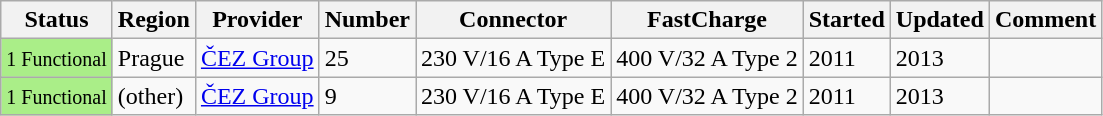<table class="wikitable sortable" style="clear:both;">
<tr>
<th>Status</th>
<th>Region</th>
<th>Provider</th>
<th>Number</th>
<th>Connector</th>
<th>FastCharge</th>
<th>Started</th>
<th>Updated</th>
<th>Comment</th>
</tr>
<tr>
<td style="background: #AE8"><small>1 Functional</small></td>
<td>Prague</td>
<td><a href='#'>ČEZ Group</a></td>
<td>25</td>
<td>230 V/16 A Type E</td>
<td>400 V/32 A Type 2</td>
<td>2011</td>
<td>2013</td>
<td></td>
</tr>
<tr>
<td style="background: #AE8"><small>1 Functional</small></td>
<td>(other)</td>
<td><a href='#'>ČEZ Group</a></td>
<td>9</td>
<td>230 V/16 A Type E</td>
<td>400 V/32 A Type 2</td>
<td>2011</td>
<td>2013</td>
<td></td>
</tr>
</table>
